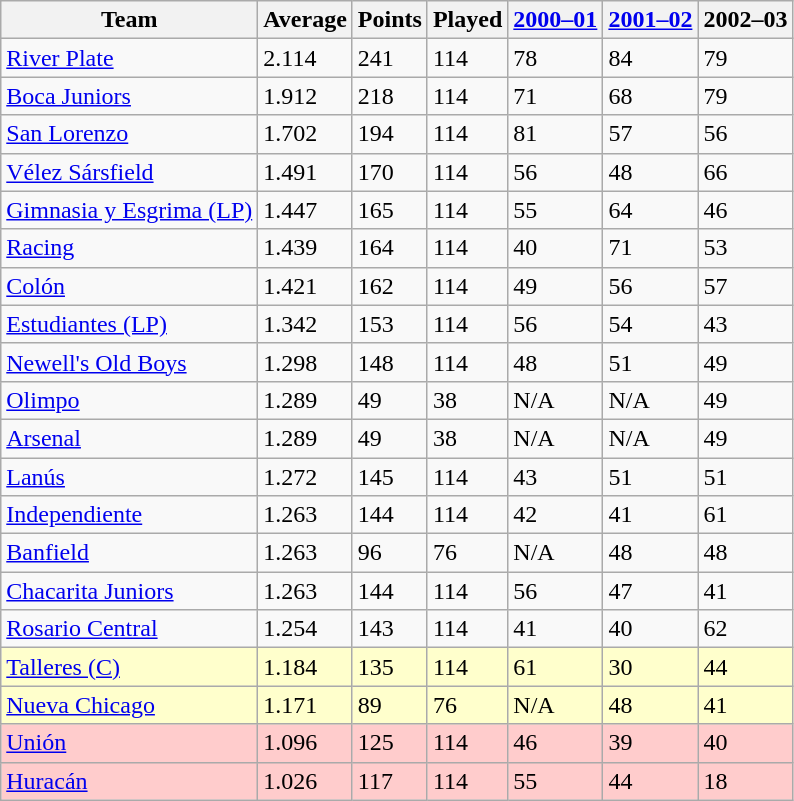<table class="wikitable">
<tr>
<th>Team</th>
<th>Average</th>
<th>Points</th>
<th>Played</th>
<th><a href='#'>2000–01</a></th>
<th><a href='#'>2001–02</a></th>
<th>2002–03</th>
</tr>
<tr>
<td><a href='#'>River Plate</a></td>
<td>2.114</td>
<td>241</td>
<td>114</td>
<td>78</td>
<td>84</td>
<td>79</td>
</tr>
<tr>
<td><a href='#'>Boca Juniors</a></td>
<td>1.912</td>
<td>218</td>
<td>114</td>
<td>71</td>
<td>68</td>
<td>79</td>
</tr>
<tr>
<td><a href='#'>San Lorenzo</a></td>
<td>1.702</td>
<td>194</td>
<td>114</td>
<td>81</td>
<td>57</td>
<td>56</td>
</tr>
<tr>
<td><a href='#'>Vélez Sársfield</a></td>
<td>1.491</td>
<td>170</td>
<td>114</td>
<td>56</td>
<td>48</td>
<td>66</td>
</tr>
<tr>
<td><a href='#'>Gimnasia y Esgrima (LP)</a></td>
<td>1.447</td>
<td>165</td>
<td>114</td>
<td>55</td>
<td>64</td>
<td>46</td>
</tr>
<tr>
<td><a href='#'>Racing</a></td>
<td>1.439</td>
<td>164</td>
<td>114</td>
<td>40</td>
<td>71</td>
<td>53</td>
</tr>
<tr>
<td><a href='#'>Colón</a></td>
<td>1.421</td>
<td>162</td>
<td>114</td>
<td>49</td>
<td>56</td>
<td>57</td>
</tr>
<tr>
<td><a href='#'>Estudiantes (LP)</a></td>
<td>1.342</td>
<td>153</td>
<td>114</td>
<td>56</td>
<td>54</td>
<td>43</td>
</tr>
<tr>
<td><a href='#'>Newell's Old Boys</a></td>
<td>1.298</td>
<td>148</td>
<td>114</td>
<td>48</td>
<td>51</td>
<td>49</td>
</tr>
<tr>
<td><a href='#'>Olimpo</a></td>
<td>1.289</td>
<td>49</td>
<td>38</td>
<td>N/A</td>
<td>N/A</td>
<td>49</td>
</tr>
<tr>
<td><a href='#'>Arsenal</a></td>
<td>1.289</td>
<td>49</td>
<td>38</td>
<td>N/A</td>
<td>N/A</td>
<td>49</td>
</tr>
<tr>
<td><a href='#'>Lanús</a></td>
<td>1.272</td>
<td>145</td>
<td>114</td>
<td>43</td>
<td>51</td>
<td>51</td>
</tr>
<tr>
<td><a href='#'>Independiente</a></td>
<td>1.263</td>
<td>144</td>
<td>114</td>
<td>42</td>
<td>41</td>
<td>61</td>
</tr>
<tr>
<td><a href='#'>Banfield</a></td>
<td>1.263</td>
<td>96</td>
<td>76</td>
<td>N/A</td>
<td>48</td>
<td>48</td>
</tr>
<tr>
<td><a href='#'>Chacarita Juniors</a></td>
<td>1.263</td>
<td>144</td>
<td>114</td>
<td>56</td>
<td>47</td>
<td>41</td>
</tr>
<tr>
<td><a href='#'>Rosario Central</a></td>
<td>1.254</td>
<td>143</td>
<td>114</td>
<td>41</td>
<td>40</td>
<td>62</td>
</tr>
<tr bgcolor=#ffffcc>
<td><a href='#'>Talleres (C)</a></td>
<td>1.184</td>
<td>135</td>
<td>114</td>
<td>61</td>
<td>30</td>
<td>44</td>
</tr>
<tr bgcolor=#ffffcc>
<td><a href='#'>Nueva Chicago</a></td>
<td>1.171</td>
<td>89</td>
<td>76</td>
<td>N/A</td>
<td>48</td>
<td>41</td>
</tr>
<tr bgcolor=#ffcccc>
<td><a href='#'>Unión</a></td>
<td>1.096</td>
<td>125</td>
<td>114</td>
<td>46</td>
<td>39</td>
<td>40</td>
</tr>
<tr bgcolor=#ffcccc>
<td><a href='#'>Huracán</a></td>
<td>1.026</td>
<td>117</td>
<td>114</td>
<td>55</td>
<td>44</td>
<td>18</td>
</tr>
</table>
